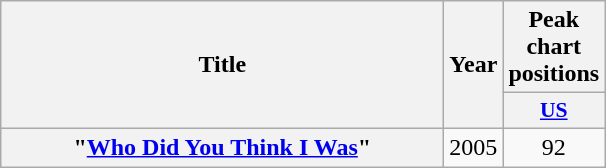<table class="wikitable plainrowheaders" style="text-align:center;">
<tr>
<th scope="col" rowspan="2" style="width:18em;">Title</th>
<th scope="col" rowspan="2" style="width:2em;">Year</th>
<th scope="col" colspan="1">Peak chart positions</th>
</tr>
<tr>
<th scope="col" style="width:3em;font-size:90%;"><a href='#'>US</a></th>
</tr>
<tr>
<th scope="row">"<a href='#'>Who Did You Think I Was</a>"</th>
<td>2005</td>
<td>92</td>
</tr>
</table>
